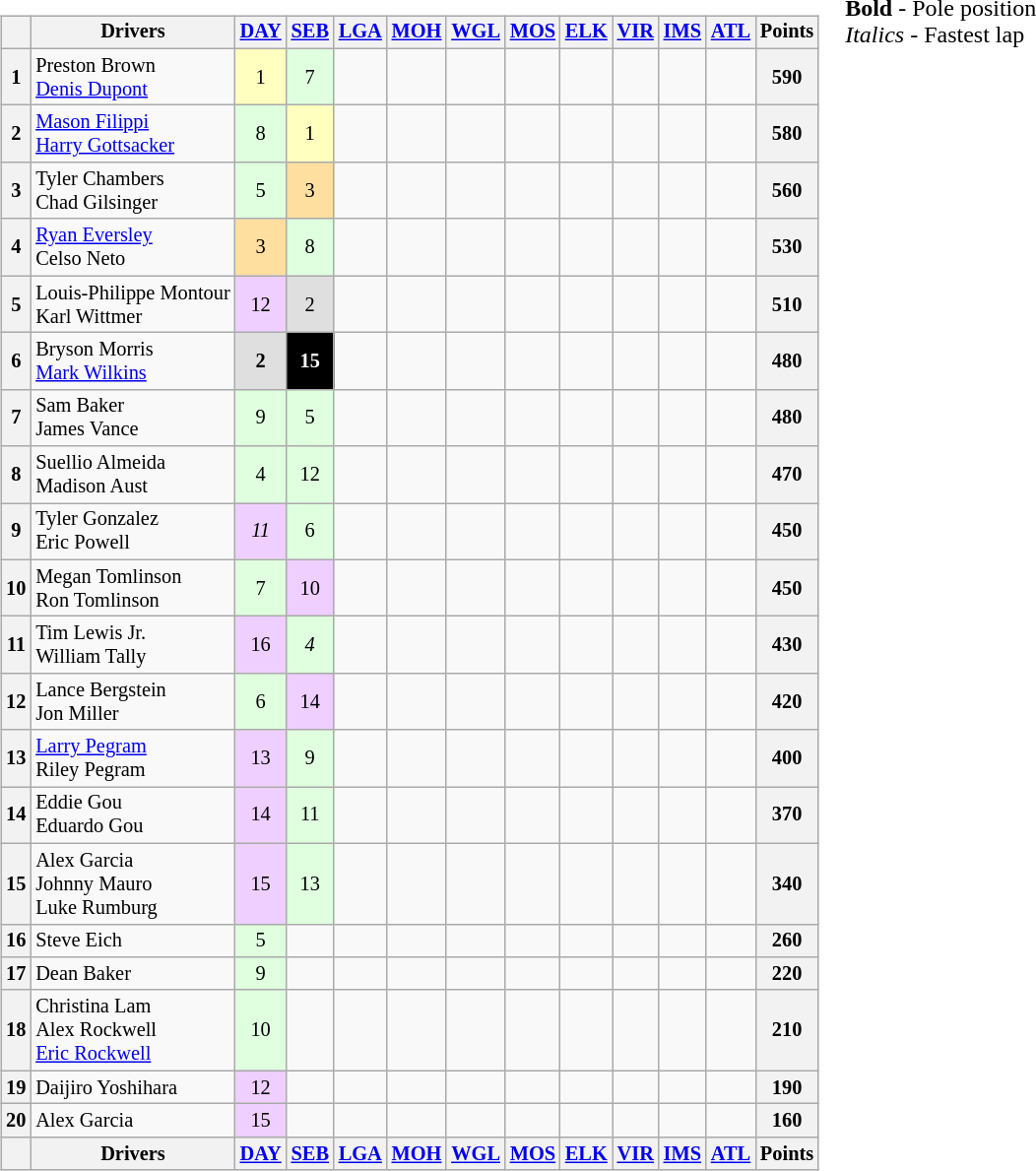<table>
<tr>
<td valign="top"><br><table class="wikitable" style="font-size:85%; text-align:center;">
<tr>
<th></th>
<th>Drivers</th>
<th><a href='#'>DAY</a></th>
<th><a href='#'>SEB</a></th>
<th><a href='#'>LGA</a></th>
<th><a href='#'>MOH</a></th>
<th><a href='#'>WGL</a></th>
<th><a href='#'>MOS</a></th>
<th><a href='#'>ELK</a></th>
<th><a href='#'>VIR</a></th>
<th><a href='#'>IMS</a></th>
<th><a href='#'>ATL</a></th>
<th>Points</th>
</tr>
<tr>
<th>1</th>
<td align=left> Preston Brown<br> <a href='#'>Denis Dupont</a></td>
<td style="background:#ffffbf;">1</td>
<td style="background:#dfffdf;">7</td>
<td></td>
<td></td>
<td></td>
<td></td>
<td></td>
<td></td>
<td></td>
<td></td>
<th>590</th>
</tr>
<tr>
<th>2</th>
<td align=left> <a href='#'>Mason Filippi</a><br> <a href='#'>Harry Gottsacker</a></td>
<td style="background:#dfffdf;">8</td>
<td style="background:#ffffbf;">1</td>
<td></td>
<td></td>
<td></td>
<td></td>
<td></td>
<td></td>
<td></td>
<td></td>
<th>580</th>
</tr>
<tr>
<th>3</th>
<td align=left> Tyler Chambers<br> Chad Gilsinger</td>
<td style="background:#dfffdf;">5</td>
<td style="background:#ffdf9f;">3</td>
<td></td>
<td></td>
<td></td>
<td></td>
<td></td>
<td></td>
<td></td>
<td></td>
<th>560</th>
</tr>
<tr>
<th>4</th>
<td align=left> <a href='#'>Ryan Eversley</a><br> Celso Neto</td>
<td style="background:#ffdf9f;">3</td>
<td style="background:#dfffdf;">8</td>
<td></td>
<td></td>
<td></td>
<td></td>
<td></td>
<td></td>
<td></td>
<td></td>
<th>530</th>
</tr>
<tr>
<th>5</th>
<td align=left> Louis-Philippe Montour<br> Karl Wittmer</td>
<td style="background:#efcfff;">12</td>
<td style="background:#dfdfdf;">2</td>
<td></td>
<td></td>
<td></td>
<td></td>
<td></td>
<td></td>
<td></td>
<td></td>
<th>510</th>
</tr>
<tr>
<th>6</th>
<td align=left> Bryson Morris<br> <a href='#'>Mark Wilkins</a></td>
<td style="background:#dfdfdf;"><strong>2</strong></td>
<td style="background:#000000; color:#ffffff;"><strong>15</strong></td>
<td></td>
<td></td>
<td></td>
<td></td>
<td></td>
<td></td>
<td></td>
<td></td>
<th>480</th>
</tr>
<tr>
<th>7</th>
<td align=left> Sam Baker<br> James Vance</td>
<td style="background:#dfffdf;">9</td>
<td style="background:#dfffdf;">5</td>
<td></td>
<td></td>
<td></td>
<td></td>
<td></td>
<td></td>
<td></td>
<td></td>
<th>480</th>
</tr>
<tr>
<th>8</th>
<td align=left> Suellio Almeida<br> Madison Aust</td>
<td style="background:#dfffdf;">4</td>
<td style="background:#dfffdf;">12</td>
<td></td>
<td></td>
<td></td>
<td></td>
<td></td>
<td></td>
<td></td>
<td></td>
<th>470</th>
</tr>
<tr>
<th>9</th>
<td align=left> Tyler Gonzalez<br> Eric Powell</td>
<td style="background:#efcfff;"><em>11</em></td>
<td style="background:#dfffdf;">6</td>
<td></td>
<td></td>
<td></td>
<td></td>
<td></td>
<td></td>
<td></td>
<td></td>
<th>450</th>
</tr>
<tr>
<th>10</th>
<td align=left> Megan Tomlinson<br> Ron Tomlinson</td>
<td style="background:#dfffdf;">7</td>
<td style="background:#efcfff;">10</td>
<td></td>
<td></td>
<td></td>
<td></td>
<td></td>
<td></td>
<td></td>
<td></td>
<th>450</th>
</tr>
<tr>
<th>11</th>
<td align=left> Tim Lewis Jr.<br> William Tally</td>
<td style="background:#efcfff;">16</td>
<td style="background:#dfffdf;"><em>4</em></td>
<td></td>
<td></td>
<td></td>
<td></td>
<td></td>
<td></td>
<td></td>
<td></td>
<th>430</th>
</tr>
<tr>
<th>12</th>
<td align=left> Lance Bergstein<br> Jon Miller</td>
<td style="background:#dfffdf;">6</td>
<td style="background:#efcfff;">14</td>
<td></td>
<td></td>
<td></td>
<td></td>
<td></td>
<td></td>
<td></td>
<td></td>
<th>420</th>
</tr>
<tr>
<th>13</th>
<td align=left> <a href='#'>Larry Pegram</a><br> Riley Pegram</td>
<td style="background:#efcfff;">13</td>
<td style="background:#dfffdf;">9</td>
<td></td>
<td></td>
<td></td>
<td></td>
<td></td>
<td></td>
<td></td>
<td></td>
<th>400</th>
</tr>
<tr>
<th>14</th>
<td align=left> Eddie Gou<br> Eduardo Gou</td>
<td style="background:#efcfff;">14</td>
<td style="background:#dfffdf;">11</td>
<td></td>
<td></td>
<td></td>
<td></td>
<td></td>
<td></td>
<td></td>
<td></td>
<th>370</th>
</tr>
<tr>
<th>15</th>
<td align=left> Alex Garcia<br> Johnny Mauro<br> Luke Rumburg</td>
<td style="background:#efcfff;">15</td>
<td style="background:#dfffdf;">13</td>
<td></td>
<td></td>
<td></td>
<td></td>
<td></td>
<td></td>
<td></td>
<td></td>
<th>340</th>
</tr>
<tr>
<th>16</th>
<td align=left> Steve Eich</td>
<td style="background:#dfffdf;">5</td>
<td></td>
<td></td>
<td></td>
<td></td>
<td></td>
<td></td>
<td></td>
<td></td>
<td></td>
<th>260</th>
</tr>
<tr>
<th>17</th>
<td align=left> Dean Baker</td>
<td style="background:#dfffdf;">9</td>
<td></td>
<td></td>
<td></td>
<td></td>
<td></td>
<td></td>
<td></td>
<td></td>
<td></td>
<th>220</th>
</tr>
<tr>
<th>18</th>
<td align=left> Christina Lam<br> Alex Rockwell<br> <a href='#'>Eric Rockwell</a></td>
<td style="background:#dfffdf;">10</td>
<td></td>
<td></td>
<td></td>
<td></td>
<td></td>
<td></td>
<td></td>
<td></td>
<td></td>
<th>210</th>
</tr>
<tr>
<th>19</th>
<td align=left> Daijiro Yoshihara</td>
<td style="background:#efcfff;">12</td>
<td></td>
<td></td>
<td></td>
<td></td>
<td></td>
<td></td>
<td></td>
<td></td>
<td></td>
<th>190</th>
</tr>
<tr>
<th>20</th>
<td align=left> Alex Garcia</td>
<td style="background:#efcfff;">15</td>
<td></td>
<td></td>
<td></td>
<td></td>
<td></td>
<td></td>
<td></td>
<td></td>
<td></td>
<th>160</th>
</tr>
<tr>
<th></th>
<th>Drivers</th>
<th><a href='#'>DAY</a></th>
<th><a href='#'>SEB</a></th>
<th><a href='#'>LGA</a></th>
<th><a href='#'>MOH</a></th>
<th><a href='#'>WGL</a></th>
<th><a href='#'>MOS</a></th>
<th><a href='#'>ELK</a></th>
<th><a href='#'>VIR</a></th>
<th><a href='#'>IMS</a></th>
<th><a href='#'>ATL</a></th>
<th>Points</th>
</tr>
</table>
</td>
<td valign="top"><br><span><strong>Bold</strong> - Pole position</span><br><span><em>Italics</em> - Fastest lap</span></td>
</tr>
</table>
